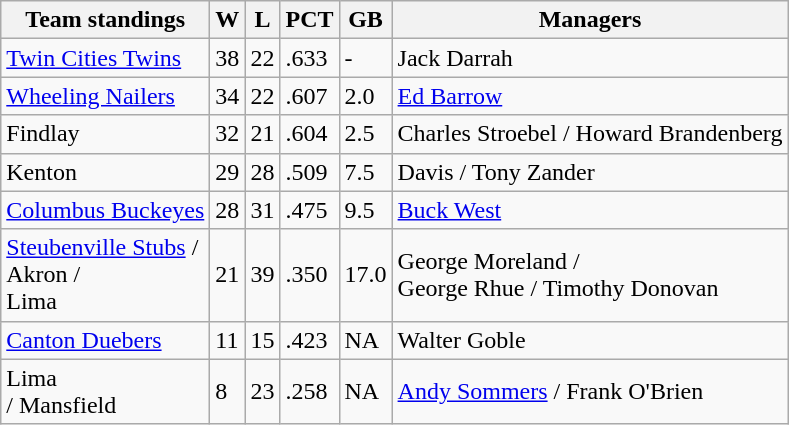<table class="wikitable">
<tr>
<th>Team standings</th>
<th>W</th>
<th>L</th>
<th>PCT</th>
<th>GB</th>
<th>Managers</th>
</tr>
<tr>
<td><a href='#'>Twin Cities Twins</a></td>
<td>38</td>
<td>22</td>
<td>.633</td>
<td>-</td>
<td>Jack Darrah</td>
</tr>
<tr>
<td><a href='#'>Wheeling Nailers</a></td>
<td>34</td>
<td>22</td>
<td>.607</td>
<td>2.0</td>
<td><a href='#'>Ed Barrow</a></td>
</tr>
<tr>
<td>Findlay</td>
<td>32</td>
<td>21</td>
<td>.604</td>
<td>2.5</td>
<td>Charles Stroebel / Howard Brandenberg</td>
</tr>
<tr>
<td>Kenton</td>
<td>29</td>
<td>28</td>
<td>.509</td>
<td>7.5</td>
<td>Davis / Tony Zander</td>
</tr>
<tr>
<td><a href='#'>Columbus Buckeyes</a></td>
<td>28</td>
<td>31</td>
<td>.475</td>
<td>9.5</td>
<td><a href='#'>Buck West</a></td>
</tr>
<tr>
<td><a href='#'>Steubenville Stubs</a> /<br>Akron /<br>Lima</td>
<td>21</td>
<td>39</td>
<td>.350</td>
<td>17.0</td>
<td>George Moreland / <br>George Rhue / Timothy Donovan</td>
</tr>
<tr>
<td><a href='#'>Canton Duebers</a></td>
<td>11</td>
<td>15</td>
<td>.423</td>
<td>NA</td>
<td>Walter Goble</td>
</tr>
<tr>
<td>Lima <br>/ Mansfield</td>
<td>8</td>
<td>23</td>
<td>.258</td>
<td>NA</td>
<td><a href='#'>Andy Sommers</a> / Frank O'Brien</td>
</tr>
</table>
